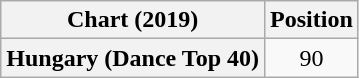<table class="wikitable plainrowheaders" style="text-align:center">
<tr>
<th scope="col">Chart (2019)</th>
<th scope="col">Position</th>
</tr>
<tr>
<th scope="row">Hungary (Dance Top 40)</th>
<td>90</td>
</tr>
</table>
